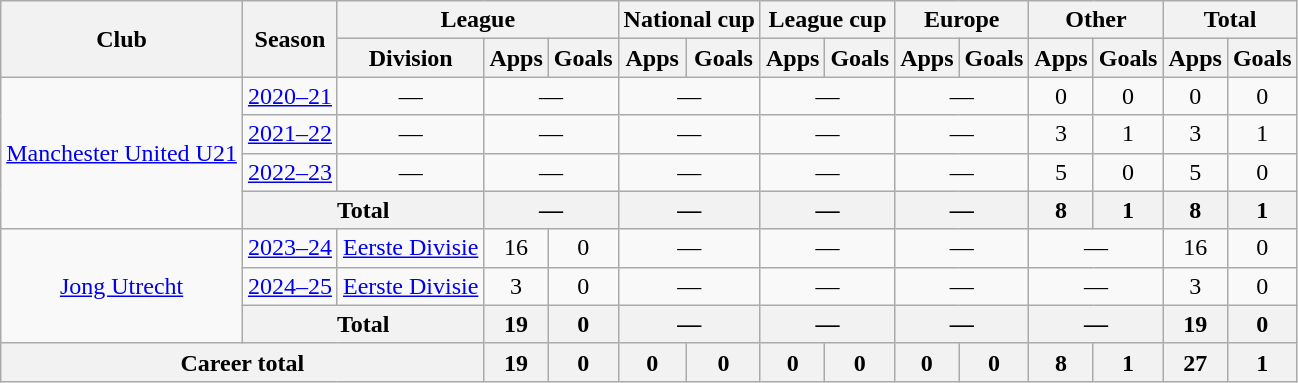<table class=wikitable style=text-align:center>
<tr>
<th rowspan=2>Club</th>
<th rowspan=2>Season</th>
<th colspan=3>League</th>
<th colspan=2>National cup</th>
<th colspan=2>League cup</th>
<th colspan=2>Europe</th>
<th colspan=2>Other</th>
<th colspan=2>Total</th>
</tr>
<tr>
<th>Division</th>
<th>Apps</th>
<th>Goals</th>
<th>Apps</th>
<th>Goals</th>
<th>Apps</th>
<th>Goals</th>
<th>Apps</th>
<th>Goals</th>
<th>Apps</th>
<th>Goals</th>
<th>Apps</th>
<th>Goals</th>
</tr>
<tr>
<td rowspan=4><a href='#'>Manchester United U21</a></td>
<td><a href='#'>2020–21</a></td>
<td>—</td>
<td colspan=2>—</td>
<td colspan=2>—</td>
<td colspan=2>—</td>
<td colspan=2>—</td>
<td>0</td>
<td>0</td>
<td>0</td>
<td>0</td>
</tr>
<tr>
<td><a href='#'>2021–22</a></td>
<td>—</td>
<td colspan=2>—</td>
<td colspan=2>—</td>
<td colspan=2>—</td>
<td colspan=2>—</td>
<td>3</td>
<td>1</td>
<td>3</td>
<td>1</td>
</tr>
<tr>
<td><a href='#'>2022–23</a></td>
<td>—</td>
<td colspan=2>—</td>
<td colspan=2>—</td>
<td colspan=2>—</td>
<td colspan=2>—</td>
<td>5</td>
<td>0</td>
<td>5</td>
<td>0</td>
</tr>
<tr>
<th colspan=2>Total</th>
<th colspan=2>—</th>
<th colspan=2>—</th>
<th colspan=2>—</th>
<th colspan=2>—</th>
<th>8</th>
<th>1</th>
<th>8</th>
<th>1</th>
</tr>
<tr>
<td rowspan=3><a href='#'>Jong Utrecht</a></td>
<td><a href='#'>2023–24</a></td>
<td><a href='#'>Eerste Divisie</a></td>
<td>16</td>
<td>0</td>
<td colspan=2>—</td>
<td colspan=2>—</td>
<td colspan=2>—</td>
<td colspan=2>—</td>
<td>16</td>
<td>0</td>
</tr>
<tr>
<td><a href='#'>2024–25</a></td>
<td><a href='#'>Eerste Divisie</a></td>
<td>3</td>
<td>0</td>
<td colspan=2>—</td>
<td colspan=2>—</td>
<td colspan=2>—</td>
<td colspan=2>—</td>
<td>3</td>
<td>0</td>
</tr>
<tr>
<th colspan=2>Total</th>
<th>19</th>
<th>0</th>
<th colspan=2>—</th>
<th colspan=2>—</th>
<th colspan=2>—</th>
<th colspan=2>—</th>
<th>19</th>
<th>0</th>
</tr>
<tr>
<th colspan=3>Career total</th>
<th>19</th>
<th>0</th>
<th>0</th>
<th>0</th>
<th>0</th>
<th>0</th>
<th>0</th>
<th>0</th>
<th>8</th>
<th>1</th>
<th>27</th>
<th>1</th>
</tr>
</table>
